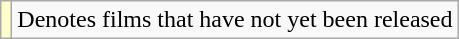<table class="wikitable">
<tr>
<td style="background:#ffc;"></td>
<td>Denotes films that have not yet been released</td>
</tr>
</table>
